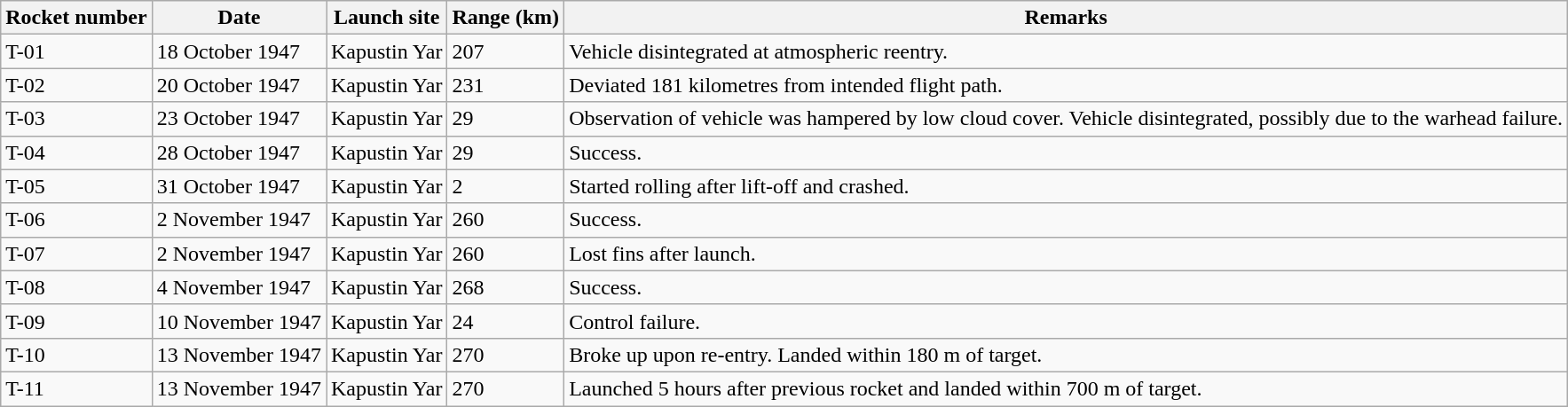<table class="wikitable">
<tr valign="top">
<th>Rocket number</th>
<th>Date</th>
<th>Launch site</th>
<th>Range (km)</th>
<th>Remarks</th>
</tr>
<tr>
<td>T-01</td>
<td>18 October 1947</td>
<td>Kapustin Yar</td>
<td>207</td>
<td>Vehicle disintegrated at atmospheric reentry.</td>
</tr>
<tr>
<td>T-02</td>
<td>20 October 1947</td>
<td>Kapustin Yar</td>
<td>231</td>
<td>Deviated 181 kilometres from intended flight path.</td>
</tr>
<tr>
<td>T-03</td>
<td>23 October 1947</td>
<td>Kapustin Yar</td>
<td>29</td>
<td>Observation of vehicle was hampered by low cloud cover. Vehicle disintegrated, possibly due to the warhead failure.</td>
</tr>
<tr>
<td>T-04</td>
<td>28 October 1947</td>
<td>Kapustin Yar</td>
<td>29</td>
<td>Success.</td>
</tr>
<tr>
<td>T-05</td>
<td>31 October 1947</td>
<td>Kapustin Yar</td>
<td>2</td>
<td>Started rolling after lift-off and crashed.</td>
</tr>
<tr>
<td>T-06</td>
<td>2 November 1947</td>
<td>Kapustin Yar</td>
<td>260</td>
<td>Success.</td>
</tr>
<tr>
<td>T-07</td>
<td>2 November 1947</td>
<td>Kapustin Yar</td>
<td>260</td>
<td>Lost fins after launch.</td>
</tr>
<tr>
<td>T-08</td>
<td>4 November 1947</td>
<td>Kapustin Yar</td>
<td>268</td>
<td>Success.</td>
</tr>
<tr>
<td>T-09</td>
<td>10 November 1947</td>
<td>Kapustin Yar</td>
<td>24</td>
<td>Control failure.</td>
</tr>
<tr>
<td>T-10</td>
<td>13 November 1947</td>
<td>Kapustin Yar</td>
<td>270</td>
<td>Broke up upon re-entry. Landed within 180 m of target.</td>
</tr>
<tr>
<td>T-11</td>
<td>13 November 1947</td>
<td>Kapustin Yar</td>
<td>270</td>
<td>Launched 5 hours after previous rocket and landed within 700 m of target.</td>
</tr>
</table>
